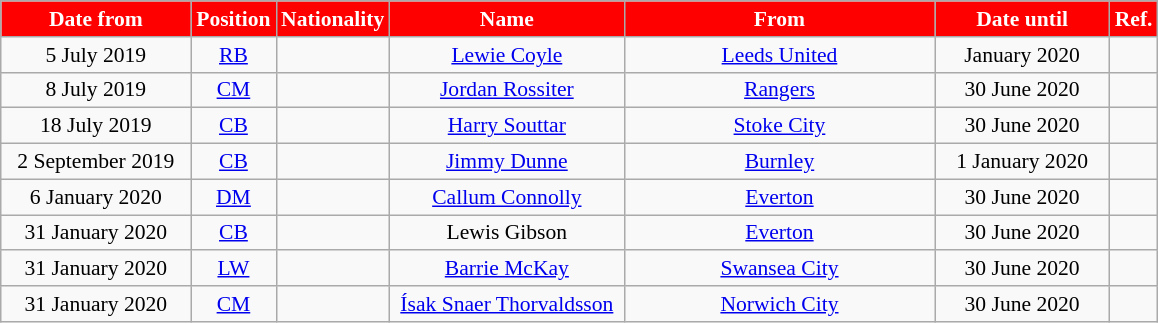<table class="wikitable"  style="text-align:center; font-size:90%; ">
<tr>
<th style="background:#FF0000; color:#FFFFFF; width:120px;">Date from</th>
<th style="background:#FF0000; color:#FFFFFF; width:50px;">Position</th>
<th style="background:#FF0000; color:#FFFFFF; width:50px;">Nationality</th>
<th style="background:#FF0000; color:#FFFFFF; width:150px;">Name</th>
<th style="background:#FF0000; color:#FFFFFF; width:200px;">From</th>
<th style="background:#FF0000; color:#FFFFFF; width:110px;">Date until</th>
<th style="background:#FF0000; color:#FFFFFF; width:25px;">Ref.</th>
</tr>
<tr>
<td>5 July 2019</td>
<td><a href='#'>RB</a></td>
<td></td>
<td><a href='#'>Lewie Coyle</a></td>
<td> <a href='#'>Leeds United</a></td>
<td>January 2020</td>
<td></td>
</tr>
<tr>
<td>8 July 2019</td>
<td><a href='#'>CM</a></td>
<td></td>
<td><a href='#'>Jordan Rossiter</a></td>
<td> <a href='#'>Rangers</a></td>
<td>30 June 2020</td>
<td></td>
</tr>
<tr>
<td>18 July 2019</td>
<td><a href='#'>CB</a></td>
<td></td>
<td><a href='#'>Harry Souttar</a></td>
<td> <a href='#'>Stoke City</a></td>
<td>30 June 2020</td>
<td></td>
</tr>
<tr>
<td>2 September 2019</td>
<td><a href='#'>CB</a></td>
<td></td>
<td><a href='#'>Jimmy Dunne</a></td>
<td> <a href='#'>Burnley</a></td>
<td>1 January 2020</td>
<td></td>
</tr>
<tr>
<td>6 January 2020</td>
<td><a href='#'>DM</a></td>
<td></td>
<td><a href='#'>Callum Connolly</a></td>
<td> <a href='#'>Everton</a></td>
<td>30 June 2020</td>
<td></td>
</tr>
<tr>
<td>31 January 2020</td>
<td><a href='#'>CB</a></td>
<td></td>
<td>Lewis Gibson</td>
<td> <a href='#'>Everton</a></td>
<td>30 June 2020</td>
<td></td>
</tr>
<tr>
<td>31 January 2020</td>
<td><a href='#'>LW</a></td>
<td></td>
<td><a href='#'>Barrie McKay</a></td>
<td> <a href='#'>Swansea City</a></td>
<td>30 June 2020</td>
<td></td>
</tr>
<tr>
<td>31 January 2020</td>
<td><a href='#'>CM</a></td>
<td></td>
<td><a href='#'>Ísak Snaer Thorvaldsson</a></td>
<td> <a href='#'>Norwich City</a></td>
<td>30 June 2020</td>
<td></td>
</tr>
</table>
